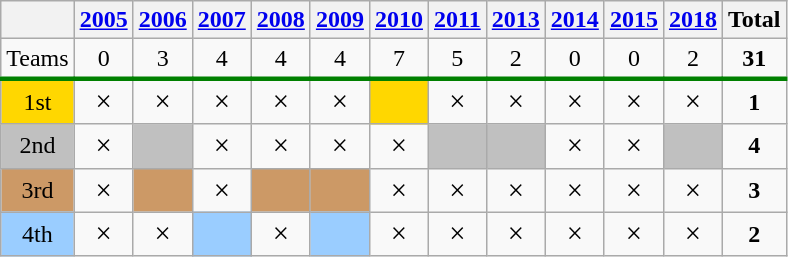<table class="wikitable" style="text-align: center">
<tr valign=top>
<th></th>
<th><a href='#'>2005</a></th>
<th><a href='#'>2006</a></th>
<th><a href='#'>2007</a></th>
<th><a href='#'>2008</a></th>
<th><a href='#'>2009</a></th>
<th><a href='#'>2010</a></th>
<th><a href='#'>2011</a></th>
<th><a href='#'>2013</a></th>
<th><a href='#'>2014</a></th>
<th><a href='#'>2015</a></th>
<th><a href='#'>2018</a></th>
<th>Total</th>
</tr>
<tr>
<td>Teams</td>
<td>0</td>
<td>3</td>
<td>4</td>
<td>4</td>
<td>4</td>
<td>7</td>
<td>5</td>
<td>2</td>
<td>0</td>
<td>0</td>
<td>2</td>
<td><strong>31</strong></td>
</tr>
<tr style="border-top:3px solid green;">
<td bgcolor=gold>1st</td>
<td><big>×</big></td>
<td><big>×</big></td>
<td><big>×</big></td>
<td><big>×</big></td>
<td><big>×</big></td>
<td bgcolor=gold></td>
<td><big>×</big></td>
<td><big>×</big></td>
<td><big>×</big></td>
<td><big>×</big></td>
<td><big>×</big></td>
<td><strong>1</strong></td>
</tr>
<tr>
<td bgcolor=silver>2nd</td>
<td><big>×</big></td>
<td bgcolor=silver></td>
<td><big>×</big></td>
<td><big>×</big></td>
<td><big>×</big></td>
<td><big>×</big></td>
<td bgcolor=silver></td>
<td bgcolor=silver></td>
<td><big>×</big></td>
<td><big>×</big></td>
<td bgcolor=silver></td>
<td><strong>4</strong></td>
</tr>
<tr>
<td bgcolor=#cc9966>3rd</td>
<td><big>×</big></td>
<td bgcolor=#cc9966></td>
<td><big>×</big></td>
<td bgcolor=#cc9966></td>
<td bgcolor=#cc9966></td>
<td><big>×</big></td>
<td><big>×</big></td>
<td><big>×</big></td>
<td><big>×</big></td>
<td><big>×</big></td>
<td><big>×</big></td>
<td><strong>3</strong></td>
</tr>
<tr>
<td bgcolor=#9acdff>4th</td>
<td><big>×</big></td>
<td><big>×</big></td>
<td bgcolor=#9acdff></td>
<td><big>×</big></td>
<td bgcolor=#9acdff></td>
<td><big>×</big></td>
<td><big>×</big></td>
<td><big>×</big></td>
<td><big>×</big></td>
<td><big>×</big></td>
<td><big>×</big></td>
<td><strong>2</strong></td>
</tr>
</table>
